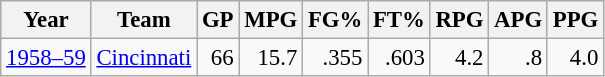<table class="wikitable sortable" style="font-size:95%; text-align:right;">
<tr>
<th>Year</th>
<th>Team</th>
<th>GP</th>
<th>MPG</th>
<th>FG%</th>
<th>FT%</th>
<th>RPG</th>
<th>APG</th>
<th>PPG</th>
</tr>
<tr>
<td style="text-align:left;"><a href='#'>1958–59</a></td>
<td style="text-align:left;"><a href='#'>Cincinnati</a></td>
<td>66</td>
<td>15.7</td>
<td>.355</td>
<td>.603</td>
<td>4.2</td>
<td>.8</td>
<td>4.0</td>
</tr>
</table>
